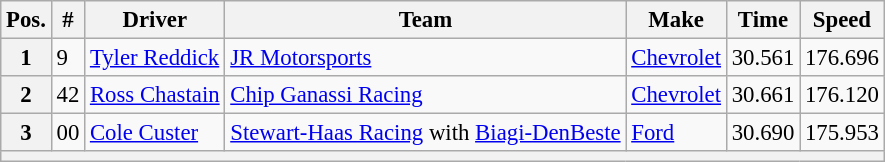<table class="wikitable" style="font-size:95%">
<tr>
<th>Pos.</th>
<th>#</th>
<th>Driver</th>
<th>Team</th>
<th>Make</th>
<th>Time</th>
<th>Speed</th>
</tr>
<tr>
<th>1</th>
<td>9</td>
<td><a href='#'>Tyler Reddick</a></td>
<td><a href='#'>JR Motorsports</a></td>
<td><a href='#'>Chevrolet</a></td>
<td>30.561</td>
<td>176.696</td>
</tr>
<tr>
<th>2</th>
<td>42</td>
<td><a href='#'>Ross Chastain</a></td>
<td><a href='#'>Chip Ganassi Racing</a></td>
<td><a href='#'>Chevrolet</a></td>
<td>30.661</td>
<td>176.120</td>
</tr>
<tr>
<th>3</th>
<td>00</td>
<td><a href='#'>Cole Custer</a></td>
<td><a href='#'>Stewart-Haas Racing</a> with <a href='#'>Biagi-DenBeste</a></td>
<td><a href='#'>Ford</a></td>
<td>30.690</td>
<td>175.953</td>
</tr>
<tr>
<th colspan="7"></th>
</tr>
</table>
